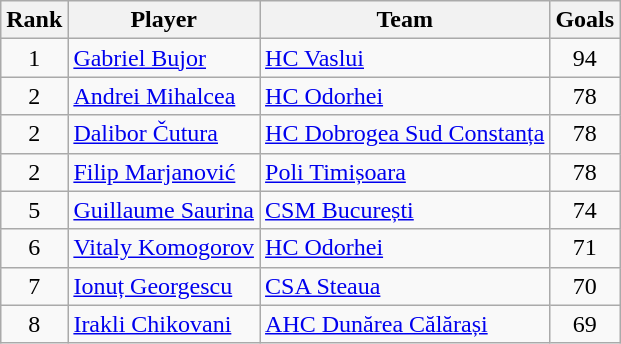<table class="wikitable" style="text-align:center">
<tr>
<th>Rank</th>
<th>Player</th>
<th>Team</th>
<th>Goals</th>
</tr>
<tr>
<td>1</td>
<td align=left> <a href='#'>Gabriel Bujor</a></td>
<td align=left> <a href='#'>HC Vaslui</a></td>
<td>94</td>
</tr>
<tr>
<td>2</td>
<td align=left> <a href='#'>Andrei Mihalcea</a></td>
<td align=left> <a href='#'>HC Odorhei</a></td>
<td>78</td>
</tr>
<tr>
<td>2</td>
<td align=left> <a href='#'>Dalibor Čutura</a></td>
<td align=left> <a href='#'>HC Dobrogea Sud Constanța</a></td>
<td>78</td>
</tr>
<tr>
<td>2</td>
<td align=left> <a href='#'>Filip Marjanović</a></td>
<td align=left> <a href='#'>Poli Timișoara</a></td>
<td>78</td>
</tr>
<tr>
<td>5</td>
<td align=left> <a href='#'>Guillaume Saurina</a></td>
<td align=left> <a href='#'>CSM București</a></td>
<td>74</td>
</tr>
<tr>
<td>6</td>
<td align=left> <a href='#'>Vitaly Komogorov</a></td>
<td align=left> <a href='#'>HC Odorhei</a></td>
<td>71</td>
</tr>
<tr>
<td>7</td>
<td align=left> <a href='#'>Ionuț Georgescu</a></td>
<td align=left> <a href='#'>CSA Steaua</a></td>
<td>70</td>
</tr>
<tr>
<td>8</td>
<td align=left> <a href='#'>Irakli Chikovani</a></td>
<td align=left> <a href='#'>AHC Dunărea Călărași</a></td>
<td>69</td>
</tr>
</table>
